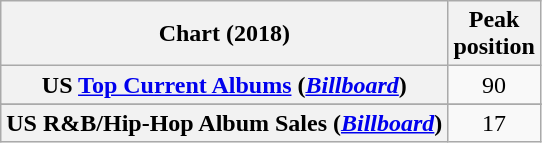<table class="wikitable plainrowheaders" style="text-align:center">
<tr>
<th scope="col">Chart (2018)</th>
<th scope="col">Peak<br> position</th>
</tr>
<tr>
<th scope="row">US <a href='#'>Top Current Albums</a> (<a href='#'><em>Billboard</em></a>)</th>
<td align=center>90</td>
</tr>
<tr>
</tr>
<tr>
<th scope="row">US R&B/Hip-Hop Album Sales (<a href='#'><em>Billboard</em></a>)</th>
<td align=center>17</td>
</tr>
</table>
